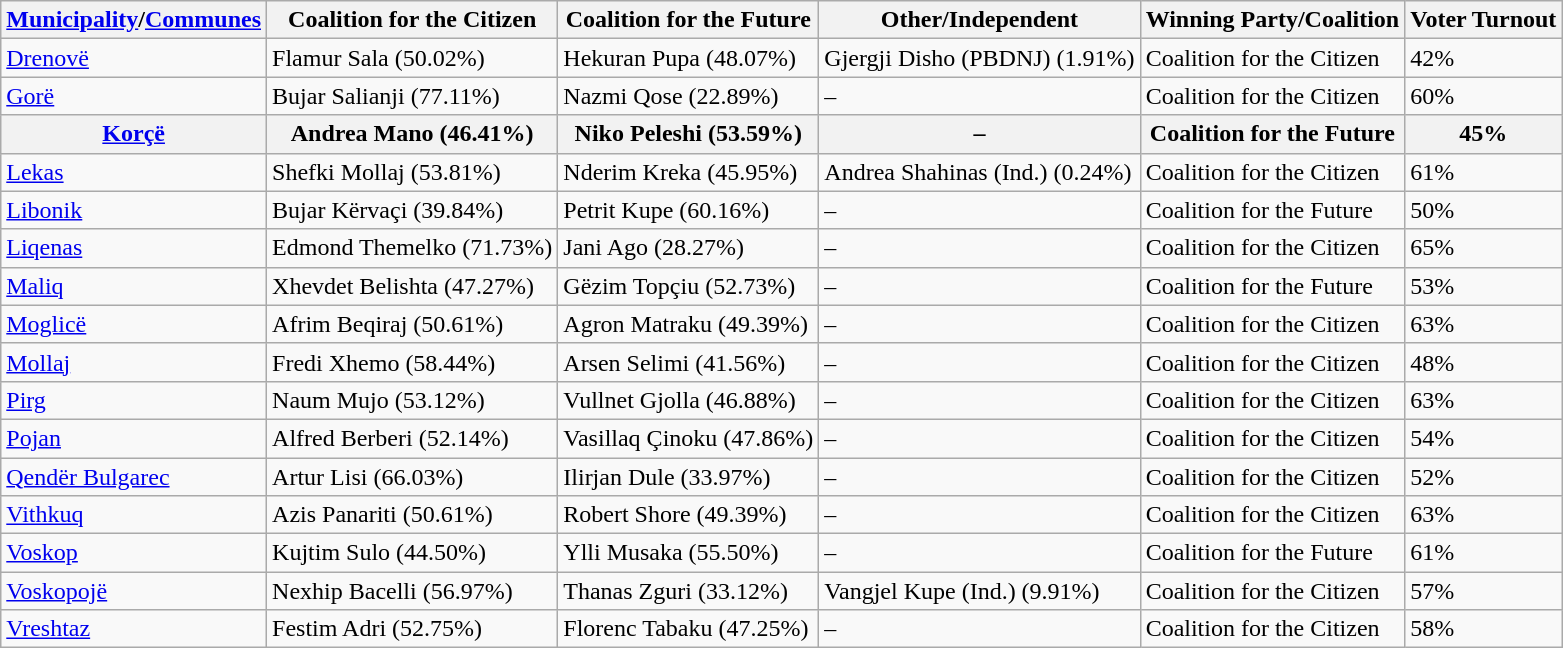<table class="wikitable">
<tr>
<th><a href='#'>Municipality</a>/<a href='#'>Communes</a></th>
<th>Coalition for the Citizen</th>
<th>Coalition for the Future</th>
<th>Other/Independent</th>
<th>Winning Party/Coalition</th>
<th>Voter Turnout</th>
</tr>
<tr>
<td><a href='#'>Drenovë</a></td>
<td>Flamur Sala (50.02%)</td>
<td>Hekuran Pupa (48.07%)</td>
<td>Gjergji Disho (PBDNJ) (1.91%)</td>
<td>Coalition for the Citizen</td>
<td>42%</td>
</tr>
<tr>
<td><a href='#'>Gorë</a></td>
<td>Bujar Salianji (77.11%)</td>
<td>Nazmi Qose (22.89%)</td>
<td>–</td>
<td>Coalition for the Citizen</td>
<td>60%</td>
</tr>
<tr>
<th><a href='#'>Korçë</a></th>
<th>Andrea Mano (46.41%)</th>
<th>Niko Peleshi (53.59%)</th>
<th>–</th>
<th>Coalition for the Future</th>
<th>45%</th>
</tr>
<tr>
<td><a href='#'>Lekas</a></td>
<td>Shefki Mollaj (53.81%)</td>
<td>Nderim Kreka (45.95%)</td>
<td>Andrea Shahinas (Ind.) (0.24%)</td>
<td>Coalition for the Citizen</td>
<td>61%</td>
</tr>
<tr>
<td><a href='#'>Libonik</a></td>
<td>Bujar Kërvaçi (39.84%)</td>
<td>Petrit Kupe (60.16%)</td>
<td>–</td>
<td>Coalition for the Future</td>
<td>50%</td>
</tr>
<tr>
<td><a href='#'>Liqenas</a></td>
<td>Edmond Themelko (71.73%)</td>
<td>Jani Ago (28.27%)</td>
<td>–</td>
<td>Coalition for the Citizen</td>
<td>65%</td>
</tr>
<tr>
<td><a href='#'>Maliq</a></td>
<td>Xhevdet Belishta (47.27%)</td>
<td>Gëzim Topçiu (52.73%)</td>
<td>–</td>
<td>Coalition for the Future</td>
<td>53%</td>
</tr>
<tr>
<td><a href='#'>Moglicë</a></td>
<td>Afrim Beqiraj (50.61%)</td>
<td>Agron Matraku (49.39%)</td>
<td>–</td>
<td>Coalition for the Citizen</td>
<td>63%</td>
</tr>
<tr>
<td><a href='#'>Mollaj</a></td>
<td>Fredi Xhemo (58.44%)</td>
<td>Arsen Selimi (41.56%)</td>
<td>–</td>
<td>Coalition for the Citizen</td>
<td>48%</td>
</tr>
<tr>
<td><a href='#'>Pirg</a></td>
<td>Naum Mujo (53.12%)</td>
<td>Vullnet Gjolla (46.88%)</td>
<td>–</td>
<td>Coalition for the Citizen</td>
<td>63%</td>
</tr>
<tr>
<td><a href='#'>Pojan</a></td>
<td>Alfred Berberi (52.14%)</td>
<td>Vasillaq Çinoku (47.86%)</td>
<td>–</td>
<td>Coalition for the Citizen</td>
<td>54%</td>
</tr>
<tr>
<td><a href='#'>Qendër Bulgarec</a></td>
<td>Artur Lisi (66.03%)</td>
<td>Ilirjan Dule (33.97%)</td>
<td>–</td>
<td>Coalition for the Citizen</td>
<td>52%</td>
</tr>
<tr>
<td><a href='#'>Vithkuq</a></td>
<td>Azis Panariti (50.61%)</td>
<td>Robert Shore (49.39%)</td>
<td>–</td>
<td>Coalition for the Citizen</td>
<td>63%</td>
</tr>
<tr>
<td><a href='#'>Voskop</a></td>
<td>Kujtim Sulo (44.50%)</td>
<td>Ylli Musaka (55.50%)</td>
<td>–</td>
<td>Coalition for the Future</td>
<td>61%</td>
</tr>
<tr>
<td><a href='#'>Voskopojë</a></td>
<td>Nexhip Bacelli (56.97%)</td>
<td>Thanas Zguri (33.12%)</td>
<td>Vangjel Kupe (Ind.) (9.91%)</td>
<td>Coalition for the Citizen</td>
<td>57%</td>
</tr>
<tr>
<td><a href='#'>Vreshtaz</a></td>
<td>Festim Adri (52.75%)</td>
<td>Florenc Tabaku (47.25%)</td>
<td>–</td>
<td>Coalition for the Citizen</td>
<td>58%</td>
</tr>
</table>
